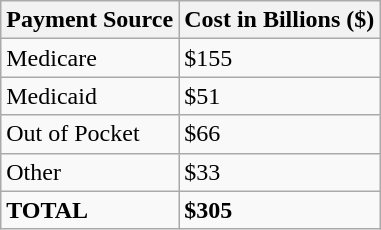<table class="wikitable sortable">
<tr>
<th>Payment Source</th>
<th>Cost in Billions ($)</th>
</tr>
<tr>
<td>Medicare</td>
<td>$155</td>
</tr>
<tr>
<td>Medicaid</td>
<td>$51</td>
</tr>
<tr>
<td>Out of Pocket</td>
<td>$66</td>
</tr>
<tr>
<td>Other</td>
<td>$33</td>
</tr>
<tr>
<td><strong>TOTAL</strong></td>
<td><strong>$305</strong></td>
</tr>
</table>
